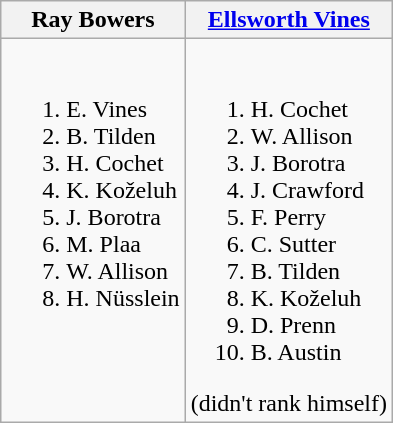<table class="wikitable">
<tr>
<th>Ray Bowers</th>
<th><a href='#'>Ellsworth Vines</a></th>
</tr>
<tr style="vertical-align: top;">
<td style="white-space: nowrap;"><br><ol><li> E. Vines</li><li> B. Tilden</li><li> H. Cochet</li><li> K. Koželuh</li><li> J. Borotra</li><li> M. Plaa</li><li> W. Allison</li><li> H. Nüsslein</li></ol></td>
<td style="white-space: nowrap;"><br><ol><li> H. Cochet</li><li> W. Allison</li><li> J. Borotra</li><li> J. Crawford</li><li> F. Perry</li><li> C. Sutter</li><li> B. Tilden</li><li> K. Koželuh</li><li> D. Prenn</li><li> B. Austin</li></ol>(didn't rank himself)</td>
</tr>
</table>
